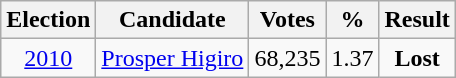<table class="wikitable" style="text-align:center">
<tr>
<th>Election</th>
<th>Candidate</th>
<th>Votes</th>
<th>%</th>
<th>Result</th>
</tr>
<tr>
<td><a href='#'>2010</a></td>
<td><a href='#'>Prosper Higiro</a></td>
<td>68,235</td>
<td>1.37</td>
<td><strong>Lost</strong> </td>
</tr>
</table>
